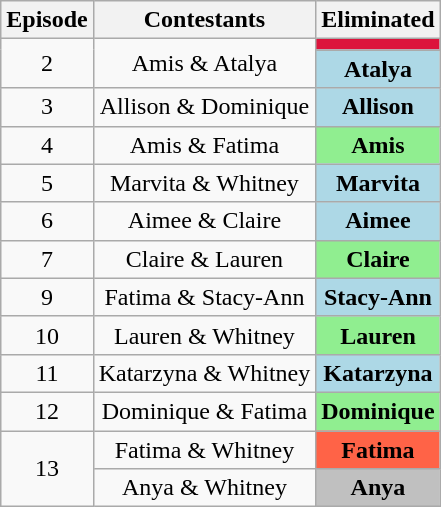<table class="wikitable" style="text-align:center;">
<tr>
<th>Episode</th>
<th>Contestants</th>
<th>Eliminated</th>
</tr>
<tr>
<td rowspan="2">2</td>
<td rowspan="2">Amis & Atalya</td>
<td style="background:crimson"><strong></strong></td>
</tr>
<tr>
<td style="background:lightblue"><strong>Atalya</strong></td>
</tr>
<tr>
<td>3</td>
<td>Allison & Dominique</td>
<td style="background:lightblue"><strong>Allison</strong></td>
</tr>
<tr>
<td>4</td>
<td>Amis & Fatima</td>
<td style="background:lightgreen"><strong>Amis</strong></td>
</tr>
<tr>
<td>5</td>
<td>Marvita & Whitney</td>
<td style="background:lightblue"><strong>Marvita</strong></td>
</tr>
<tr>
<td>6</td>
<td>Aimee & Claire</td>
<td style="background:lightblue"><strong>Aimee</strong></td>
</tr>
<tr>
<td>7</td>
<td>Claire & Lauren</td>
<td style="background:lightgreen"><strong>Claire</strong></td>
</tr>
<tr>
<td>9</td>
<td>Fatima & Stacy-Ann</td>
<td style="background:lightblue"><strong>Stacy-Ann</strong></td>
</tr>
<tr>
<td>10</td>
<td>Lauren & Whitney</td>
<td style="background:lightgreen"><strong>Lauren</strong></td>
</tr>
<tr>
<td>11</td>
<td>Katarzyna & Whitney</td>
<td style="background:lightblue"><strong>Katarzyna</strong></td>
</tr>
<tr>
<td>12</td>
<td>Dominique & Fatima</td>
<td style="background:lightgreen"><strong>Dominique</strong></td>
</tr>
<tr>
<td rowspan="2">13</td>
<td>Fatima & Whitney</td>
<td style="background:tomato"><strong>Fatima</strong></td>
</tr>
<tr>
<td>Anya & Whitney</td>
<td style="background:silver"><strong>Anya</strong></td>
</tr>
</table>
